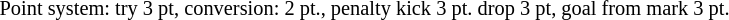<table width=100%>
<tr>
<td align=left width=60% style="font-size: 85%">Point system: try 3 pt, conversion: 2 pt., penalty kick 3 pt. drop 3 pt, goal from mark 3 pt.</td>
</tr>
</table>
